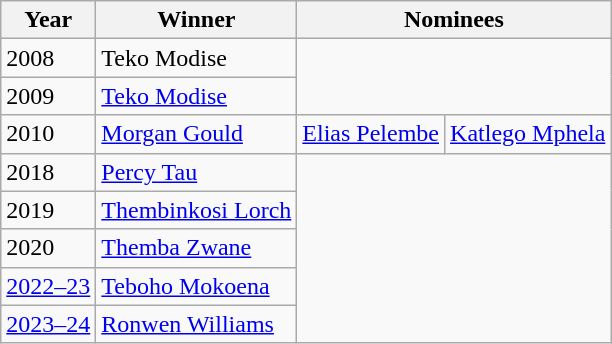<table class="wikitable">
<tr>
<th>Year</th>
<th>Winner</th>
<th colspan="2">Nominees</th>
</tr>
<tr>
<td>2008</td>
<td>Teko Modise</td>
</tr>
<tr>
<td>2009</td>
<td><a href='#'>Teko Modise</a></td>
</tr>
<tr>
<td>2010</td>
<td><a href='#'>Morgan Gould</a></td>
<td><a href='#'>Elias Pelembe</a></td>
<td><a href='#'>Katlego Mphela</a></td>
</tr>
<tr>
<td>2018</td>
<td><a href='#'>Percy Tau</a></td>
</tr>
<tr>
<td>2019</td>
<td><a href='#'>Thembinkosi Lorch</a></td>
</tr>
<tr>
<td>2020</td>
<td><a href='#'>Themba Zwane</a></td>
</tr>
<tr>
<td><a href='#'>2022–23</a></td>
<td><a href='#'>Teboho Mokoena</a></td>
</tr>
<tr>
<td><a href='#'>2023–24</a></td>
<td><a href='#'>Ronwen Williams</a></td>
</tr>
</table>
